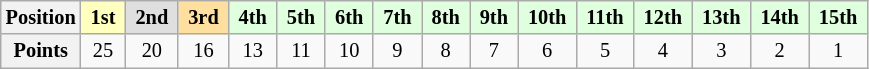<table class="wikitable" style="font-size:85%; text-align:center">
<tr>
<th>Position</th>
<td style="background:#ffffbf;"> <strong>1st</strong> </td>
<td style="background:#dfdfdf;"> <strong>2nd</strong> </td>
<td style="background:#ffdf9f;"> <strong>3rd</strong> </td>
<td style="background:#dfffdf;"> <strong>4th</strong> </td>
<td style="background:#dfffdf;"> <strong>5th</strong> </td>
<td style="background:#dfffdf;"> <strong>6th</strong> </td>
<td style="background:#dfffdf;"> <strong>7th</strong> </td>
<td style="background:#dfffdf;"> <strong>8th</strong> </td>
<td style="background:#dfffdf;"> <strong>9th</strong> </td>
<td style="background:#dfffdf;"> <strong>10th</strong> </td>
<td style="background:#dfffdf;"> <strong>11th</strong> </td>
<td style="background:#dfffdf;"> <strong>12th</strong> </td>
<td style="background:#dfffdf;"> <strong>13th</strong> </td>
<td style="background:#dfffdf;"> <strong>14th</strong> </td>
<td style="background:#dfffdf;"> <strong>15th</strong> </td>
</tr>
<tr>
<th>Points</th>
<td>25</td>
<td>20</td>
<td>16</td>
<td>13</td>
<td>11</td>
<td>10</td>
<td>9</td>
<td>8</td>
<td>7</td>
<td>6</td>
<td>5</td>
<td>4</td>
<td>3</td>
<td>2</td>
<td>1</td>
</tr>
</table>
